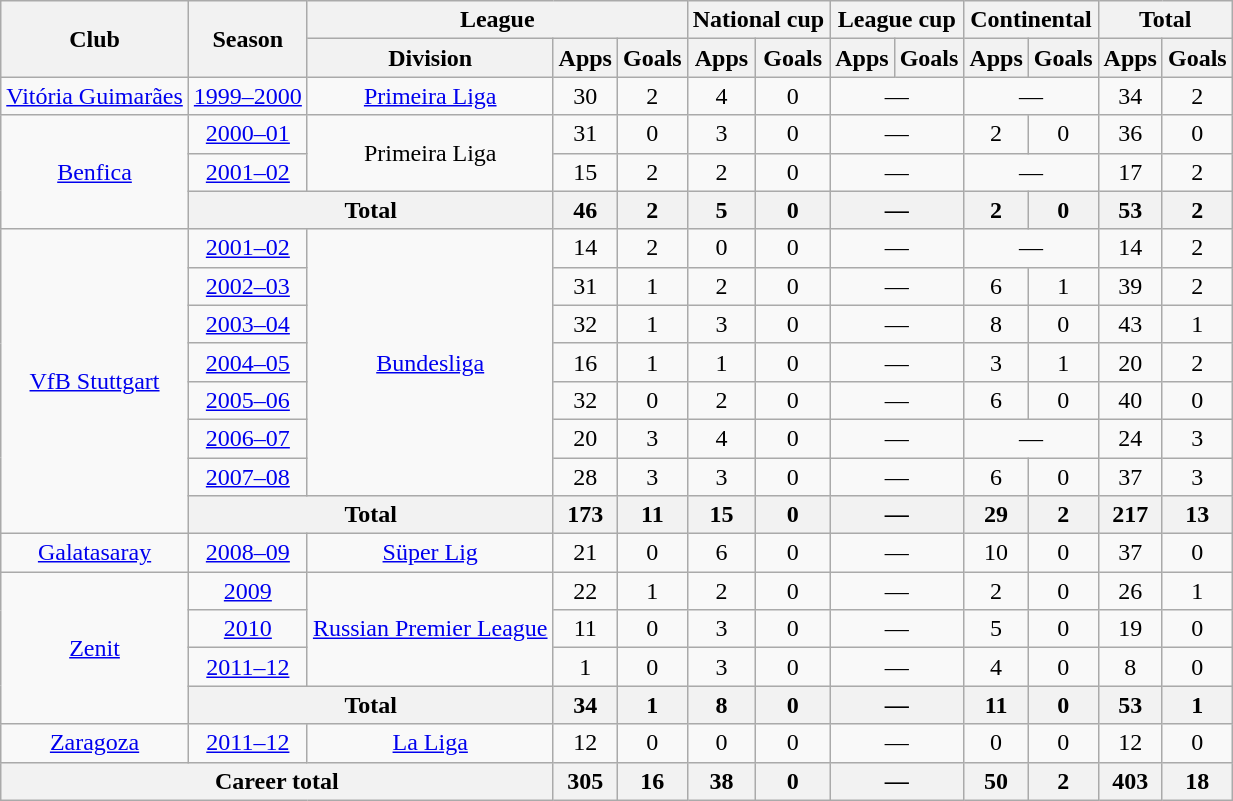<table class="wikitable" style="text-align:center">
<tr>
<th rowspan="2">Club</th>
<th rowspan="2">Season</th>
<th colspan="3">League</th>
<th colspan="2">National cup</th>
<th colspan="2">League cup</th>
<th colspan="2">Continental</th>
<th colspan="2">Total</th>
</tr>
<tr>
<th>Division</th>
<th>Apps</th>
<th>Goals</th>
<th>Apps</th>
<th>Goals</th>
<th>Apps</th>
<th>Goals</th>
<th>Apps</th>
<th>Goals</th>
<th>Apps</th>
<th>Goals</th>
</tr>
<tr>
<td><a href='#'>Vitória Guimarães</a></td>
<td><a href='#'>1999–2000</a></td>
<td><a href='#'>Primeira Liga</a></td>
<td>30</td>
<td>2</td>
<td>4</td>
<td>0</td>
<td colspan="2">—</td>
<td colspan="2">—</td>
<td>34</td>
<td>2</td>
</tr>
<tr>
<td rowspan="3"><a href='#'>Benfica</a></td>
<td><a href='#'>2000–01</a></td>
<td rowspan="2">Primeira Liga</td>
<td>31</td>
<td>0</td>
<td>3</td>
<td>0</td>
<td colspan="2">—</td>
<td>2</td>
<td>0</td>
<td>36</td>
<td>0</td>
</tr>
<tr>
<td><a href='#'>2001–02</a></td>
<td>15</td>
<td>2</td>
<td>2</td>
<td>0</td>
<td colspan="2">—</td>
<td colspan="2">—</td>
<td>17</td>
<td>2</td>
</tr>
<tr>
<th colspan="2">Total</th>
<th>46</th>
<th>2</th>
<th>5</th>
<th>0</th>
<th colspan="2">—</th>
<th>2</th>
<th>0</th>
<th>53</th>
<th>2</th>
</tr>
<tr>
<td rowspan="8"><a href='#'>VfB Stuttgart</a></td>
<td><a href='#'>2001–02</a></td>
<td rowspan="7"><a href='#'>Bundesliga</a></td>
<td>14</td>
<td>2</td>
<td>0</td>
<td>0</td>
<td colspan="2">—</td>
<td colspan="2">—</td>
<td>14</td>
<td>2</td>
</tr>
<tr>
<td><a href='#'>2002–03</a></td>
<td>31</td>
<td>1</td>
<td>2</td>
<td>0</td>
<td colspan="2">—</td>
<td>6</td>
<td>1</td>
<td>39</td>
<td>2</td>
</tr>
<tr>
<td><a href='#'>2003–04</a></td>
<td>32</td>
<td>1</td>
<td>3</td>
<td>0</td>
<td colspan="2">—</td>
<td>8</td>
<td>0</td>
<td>43</td>
<td>1</td>
</tr>
<tr>
<td><a href='#'>2004–05</a></td>
<td>16</td>
<td>1</td>
<td>1</td>
<td>0</td>
<td colspan="2">—</td>
<td>3</td>
<td>1</td>
<td>20</td>
<td>2</td>
</tr>
<tr>
<td><a href='#'>2005–06</a></td>
<td>32</td>
<td>0</td>
<td>2</td>
<td>0</td>
<td colspan="2">—</td>
<td>6</td>
<td>0</td>
<td>40</td>
<td>0</td>
</tr>
<tr>
<td><a href='#'>2006–07</a></td>
<td>20</td>
<td>3</td>
<td>4</td>
<td>0</td>
<td colspan="2">—</td>
<td colspan="2">—</td>
<td>24</td>
<td>3</td>
</tr>
<tr>
<td><a href='#'>2007–08</a></td>
<td>28</td>
<td>3</td>
<td>3</td>
<td>0</td>
<td colspan="2">—</td>
<td>6</td>
<td>0</td>
<td>37</td>
<td>3</td>
</tr>
<tr>
<th colspan="2">Total</th>
<th>173</th>
<th>11</th>
<th>15</th>
<th>0</th>
<th colspan="2">—</th>
<th>29</th>
<th>2</th>
<th>217</th>
<th>13</th>
</tr>
<tr>
<td><a href='#'>Galatasaray</a></td>
<td><a href='#'>2008–09</a></td>
<td><a href='#'>Süper Lig</a></td>
<td>21</td>
<td>0</td>
<td>6</td>
<td>0</td>
<td colspan="2">—</td>
<td>10</td>
<td>0</td>
<td>37</td>
<td>0</td>
</tr>
<tr>
<td rowspan="4"><a href='#'>Zenit</a></td>
<td><a href='#'>2009</a></td>
<td rowspan="3"><a href='#'>Russian Premier League</a></td>
<td>22</td>
<td>1</td>
<td>2</td>
<td>0</td>
<td colspan="2">—</td>
<td>2</td>
<td>0</td>
<td>26</td>
<td>1</td>
</tr>
<tr>
<td><a href='#'>2010</a></td>
<td>11</td>
<td>0</td>
<td>3</td>
<td>0</td>
<td colspan="2">—</td>
<td>5</td>
<td>0</td>
<td>19</td>
<td>0</td>
</tr>
<tr>
<td><a href='#'>2011–12</a></td>
<td>1</td>
<td>0</td>
<td>3</td>
<td>0</td>
<td colspan="2">—</td>
<td>4</td>
<td>0</td>
<td>8</td>
<td>0</td>
</tr>
<tr>
<th colspan="2">Total</th>
<th>34</th>
<th>1</th>
<th>8</th>
<th>0</th>
<th colspan="2">—</th>
<th>11</th>
<th>0</th>
<th>53</th>
<th>1</th>
</tr>
<tr>
<td><a href='#'>Zaragoza</a></td>
<td><a href='#'>2011–12</a></td>
<td><a href='#'>La Liga</a></td>
<td>12</td>
<td>0</td>
<td>0</td>
<td>0</td>
<td colspan="2">—</td>
<td>0</td>
<td>0</td>
<td>12</td>
<td>0</td>
</tr>
<tr>
<th colspan="3">Career total</th>
<th>305</th>
<th>16</th>
<th>38</th>
<th>0</th>
<th colspan="2">—</th>
<th>50</th>
<th>2</th>
<th>403</th>
<th>18</th>
</tr>
</table>
